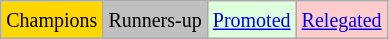<table class="wikitable">
<tr>
<td bgcolor=gold><small>Champions</small></td>
<td bgcolor=silver><small>Runners-up</small></td>
<td bgcolor="#DDFFDD"><small><a href='#'>Promoted</a></small></td>
<td bgcolor="#FFCCCC"><small><a href='#'>Relegated</a></small></td>
</tr>
</table>
